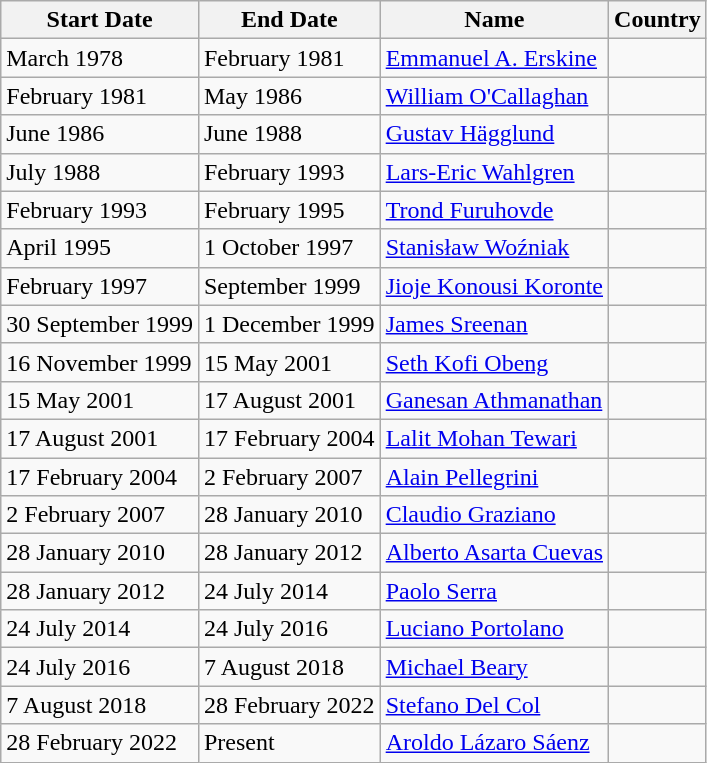<table class="wikitable">
<tr>
<th>Start Date</th>
<th>End Date</th>
<th>Name</th>
<th>Country</th>
</tr>
<tr>
<td>March 1978</td>
<td>February 1981</td>
<td><a href='#'>Emmanuel A. Erskine</a></td>
<td></td>
</tr>
<tr>
<td>February 1981</td>
<td>May 1986</td>
<td><a href='#'>William O'Callaghan</a></td>
<td></td>
</tr>
<tr>
<td>June 1986</td>
<td>June 1988</td>
<td><a href='#'>Gustav Hägglund</a></td>
<td></td>
</tr>
<tr>
<td>July 1988</td>
<td>February 1993</td>
<td><a href='#'>Lars-Eric Wahlgren</a></td>
<td></td>
</tr>
<tr>
<td>February 1993</td>
<td>February 1995</td>
<td><a href='#'>Trond Furuhovde</a></td>
<td></td>
</tr>
<tr>
<td>April 1995</td>
<td>1 October 1997</td>
<td><a href='#'>Stanisław Woźniak</a></td>
<td></td>
</tr>
<tr>
<td>February 1997</td>
<td>September 1999</td>
<td><a href='#'>Jioje Konousi Koronte</a></td>
<td></td>
</tr>
<tr>
<td>30 September 1999</td>
<td>1 December 1999</td>
<td><a href='#'>James Sreenan</a></td>
<td></td>
</tr>
<tr>
<td>16 November 1999</td>
<td>15 May 2001</td>
<td><a href='#'>Seth Kofi Obeng</a></td>
<td></td>
</tr>
<tr>
<td>15 May 2001</td>
<td>17 August 2001</td>
<td><a href='#'>Ganesan Athmanathan</a></td>
<td></td>
</tr>
<tr>
<td>17 August 2001</td>
<td>17 February 2004</td>
<td><a href='#'>Lalit Mohan Tewari</a></td>
<td></td>
</tr>
<tr>
<td>17 February 2004</td>
<td>2 February 2007</td>
<td><a href='#'>Alain Pellegrini</a></td>
<td></td>
</tr>
<tr>
<td>2 February 2007</td>
<td>28 January 2010</td>
<td><a href='#'>Claudio Graziano</a></td>
<td></td>
</tr>
<tr>
<td>28 January 2010</td>
<td>28 January 2012</td>
<td><a href='#'>Alberto Asarta Cuevas</a></td>
<td></td>
</tr>
<tr>
<td>28 January 2012</td>
<td>24 July 2014</td>
<td><a href='#'>Paolo Serra</a></td>
<td></td>
</tr>
<tr>
<td>24 July 2014</td>
<td>24 July 2016</td>
<td><a href='#'>Luciano Portolano</a></td>
<td></td>
</tr>
<tr>
<td>24 July 2016</td>
<td>7 August 2018</td>
<td><a href='#'>Michael Beary</a></td>
<td></td>
</tr>
<tr>
<td>7 August 2018</td>
<td>28 February 2022</td>
<td><a href='#'>Stefano Del Col</a></td>
<td></td>
</tr>
<tr>
<td>28 February 2022</td>
<td>Present</td>
<td><a href='#'>Aroldo Lázaro Sáenz</a></td>
<td></td>
</tr>
</table>
